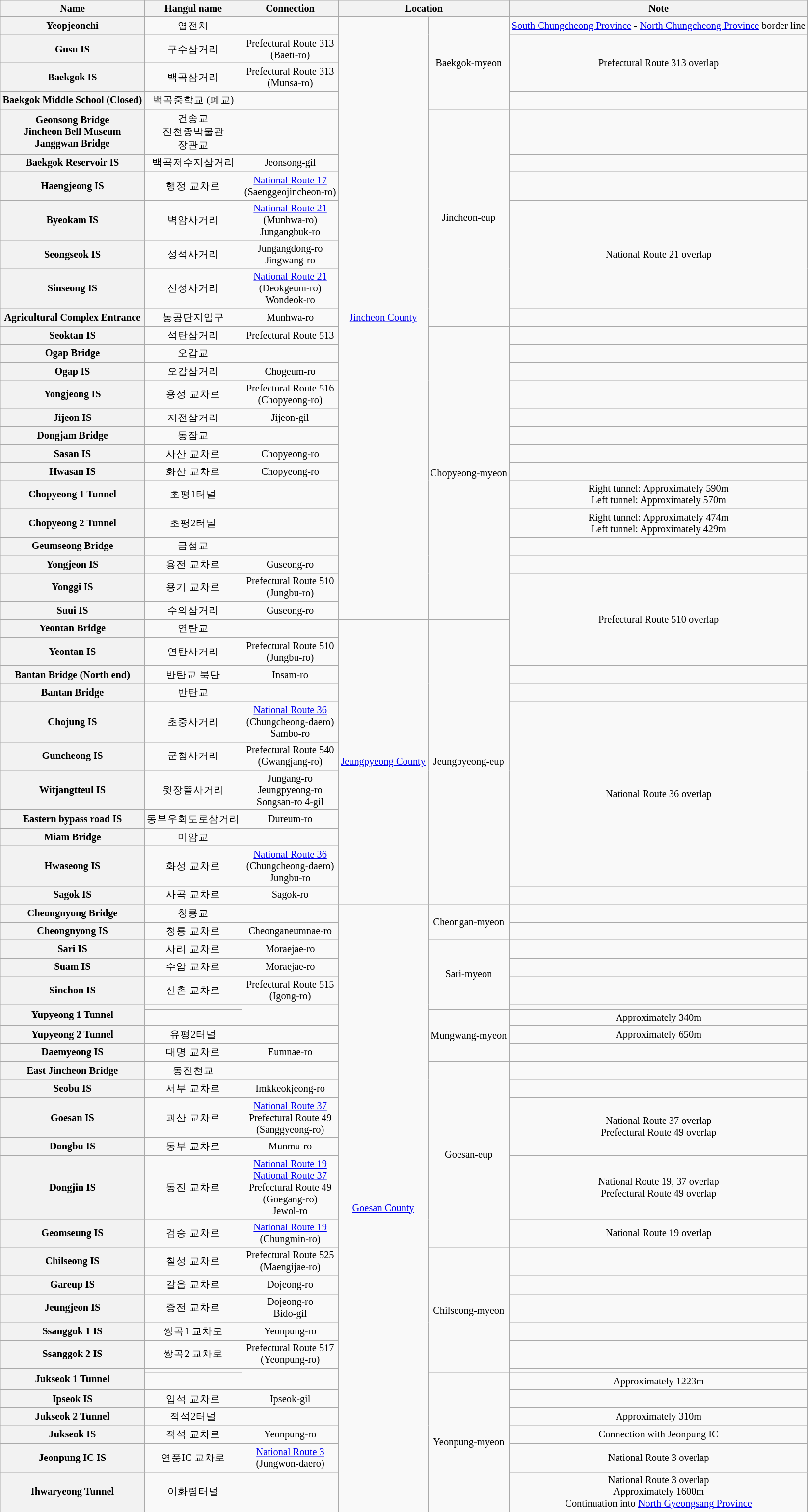<table class="wikitable" style="font-size: 85%; text-align: center;">
<tr>
<th>Name </th>
<th>Hangul name</th>
<th>Connection</th>
<th colspan="2">Location</th>
<th>Note</th>
</tr>
<tr>
<th>Yeopjeonchi</th>
<td>엽전치</td>
<td></td>
<td rowspan=25><a href='#'>Jincheon County</a></td>
<td rowspan=4>Baekgok-myeon</td>
<td><a href='#'>South Chungcheong Province</a> - <a href='#'>North Chungcheong Province</a> border line</td>
</tr>
<tr>
<th>Gusu IS</th>
<td>구수삼거리</td>
<td>Prefectural Route 313<br>(Baeti-ro)</td>
<td rowspan=2>Prefectural Route 313 overlap</td>
</tr>
<tr>
<th>Baekgok IS</th>
<td>백곡삼거리</td>
<td>Prefectural Route 313<br>(Munsa-ro)</td>
</tr>
<tr>
<th>Baekgok Middle School (Closed)</th>
<td>백곡중학교 (폐교)</td>
<td></td>
<td></td>
</tr>
<tr>
<th>Geonsong Bridge<br>Jincheon Bell Museum<br>Janggwan Bridge</th>
<td>건송교<br>진천종박물관<br>장관교</td>
<td></td>
<td rowspan=7>Jincheon-eup</td>
<td></td>
</tr>
<tr>
<th>Baekgok Reservoir IS</th>
<td>백곡저수지삼거리</td>
<td>Jeonsong-gil</td>
<td></td>
</tr>
<tr>
<th>Haengjeong IS</th>
<td>행정 교차로</td>
<td><a href='#'>National Route 17</a><br>(Saenggeojincheon-ro)</td>
<td></td>
</tr>
<tr>
<th>Byeokam IS</th>
<td>벽암사거리</td>
<td><a href='#'>National Route 21</a><br>(Munhwa-ro)<br>Jungangbuk-ro</td>
<td rowspan=3>National Route 21 overlap</td>
</tr>
<tr>
<th>Seongseok IS</th>
<td>성석사거리</td>
<td>Jungangdong-ro<br>Jingwang-ro</td>
</tr>
<tr>
<th>Sinseong IS</th>
<td>신성사거리</td>
<td><a href='#'>National Route 21</a><br>(Deokgeum-ro)<br>Wondeok-ro</td>
</tr>
<tr>
<th>Agricultural Complex Entrance</th>
<td>농공단지입구</td>
<td>Munhwa-ro</td>
<td></td>
</tr>
<tr>
<th>Seoktan IS</th>
<td>석탄삼거리</td>
<td>Prefectural Route 513</td>
<td rowspan=14>Chopyeong-myeon</td>
<td></td>
</tr>
<tr>
<th>Ogap Bridge</th>
<td>오갑교</td>
<td></td>
<td></td>
</tr>
<tr>
<th>Ogap IS</th>
<td>오갑삼거리</td>
<td>Chogeum-ro</td>
<td></td>
</tr>
<tr>
<th>Yongjeong IS</th>
<td>용정 교차로</td>
<td>Prefectural Route 516<br>(Chopyeong-ro)</td>
<td></td>
</tr>
<tr>
<th>Jijeon IS</th>
<td>지전삼거리</td>
<td>Jijeon-gil</td>
<td></td>
</tr>
<tr>
<th>Dongjam Bridge</th>
<td>동잠교</td>
<td></td>
<td></td>
</tr>
<tr>
<th>Sasan IS</th>
<td>사산 교차로</td>
<td>Chopyeong-ro</td>
<td></td>
</tr>
<tr>
<th>Hwasan IS</th>
<td>화산 교차로</td>
<td>Chopyeong-ro</td>
<td></td>
</tr>
<tr>
<th>Chopyeong 1 Tunnel</th>
<td>초평1터널</td>
<td></td>
<td>Right tunnel: Approximately 590m<br>Left tunnel: Approximately 570m</td>
</tr>
<tr>
<th>Chopyeong 2 Tunnel</th>
<td>초평2터널</td>
<td></td>
<td>Right tunnel: Approximately 474m<br>Left tunnel: Approximately 429m</td>
</tr>
<tr>
<th>Geumseong Bridge</th>
<td>금성교</td>
<td></td>
<td></td>
</tr>
<tr>
<th>Yongjeon IS</th>
<td>용전 교차로</td>
<td>Guseong-ro</td>
<td></td>
</tr>
<tr>
<th>Yonggi IS</th>
<td>용기 교차로</td>
<td>Prefectural Route 510<br>(Jungbu-ro)</td>
<td rowspan=4>Prefectural Route 510 overlap</td>
</tr>
<tr>
<th>Suui IS</th>
<td>수의삼거리</td>
<td>Guseong-ro</td>
</tr>
<tr>
<th>Yeontan Bridge</th>
<td>연탄교</td>
<td></td>
<td rowspan=11><a href='#'>Jeungpyeong County</a></td>
<td rowspan=11>Jeungpyeong-eup</td>
</tr>
<tr>
<th>Yeontan IS</th>
<td>연탄사거리</td>
<td>Prefectural Route 510<br>(Jungbu-ro)</td>
</tr>
<tr>
<th>Bantan Bridge (North end)</th>
<td>반탄교 북단</td>
<td>Insam-ro</td>
<td></td>
</tr>
<tr>
<th>Bantan Bridge</th>
<td>반탄교</td>
<td></td>
<td></td>
</tr>
<tr>
<th>Chojung IS</th>
<td>초중사거리</td>
<td><a href='#'>National Route 36</a><br>(Chungcheong-daero)<br>Sambo-ro</td>
<td rowspan=6>National Route 36 overlap</td>
</tr>
<tr>
<th>Guncheong IS</th>
<td>군청사거리</td>
<td>Prefectural Route 540<br>(Gwangjang-ro)</td>
</tr>
<tr>
<th>Witjangtteul IS</th>
<td>윗장뜰사거리</td>
<td>Jungang-ro<br>Jeungpyeong-ro<br>Songsan-ro 4-gil</td>
</tr>
<tr>
<th>Eastern bypass road IS</th>
<td>동부우회도로삼거리</td>
<td>Dureum-ro</td>
</tr>
<tr>
<th>Miam Bridge</th>
<td>미암교</td>
<td></td>
</tr>
<tr>
<th>Hwaseong IS</th>
<td>화성 교차로</td>
<td><a href='#'>National Route 36</a><br>(Chungcheong-daero)<br>Jungbu-ro</td>
</tr>
<tr>
<th>Sagok IS</th>
<td>사곡 교차로</td>
<td>Sagok-ro</td>
<td></td>
</tr>
<tr>
<th>Cheongnyong Bridge</th>
<td>청룡교</td>
<td></td>
<td rowspan=27><a href='#'>Goesan County</a></td>
<td rowspan=2>Cheongan-myeon</td>
<td></td>
</tr>
<tr>
<th>Cheongnyong IS</th>
<td>청룡 교차로</td>
<td>Cheonganeumnae-ro</td>
<td></td>
</tr>
<tr>
<th>Sari IS</th>
<td>사리 교차로</td>
<td>Moraejae-ro</td>
<td rowspan=4>Sari-myeon</td>
<td></td>
</tr>
<tr>
<th>Suam IS</th>
<td>수암 교차로</td>
<td>Moraejae-ro</td>
<td></td>
</tr>
<tr>
<th>Sinchon IS</th>
<td>신촌 교차로</td>
<td>Prefectural Route 515<br>(Igong-ro)</td>
<td></td>
</tr>
<tr>
<th rowspan=2>Yupyeong 1 Tunnel</th>
<td></td>
<td rowspan=2></td>
</tr>
<tr>
<td></td>
<td rowspan=3>Mungwang-myeon</td>
<td>Approximately 340m</td>
</tr>
<tr>
<th>Yupyeong 2 Tunnel</th>
<td>유평2터널</td>
<td></td>
<td>Approximately 650m</td>
</tr>
<tr>
<th>Daemyeong IS</th>
<td>대명 교차로</td>
<td>Eumnae-ro</td>
<td></td>
</tr>
<tr>
<th>East Jincheon Bridge</th>
<td>동진천교</td>
<td></td>
<td rowspan=6>Goesan-eup</td>
<td></td>
</tr>
<tr>
<th>Seobu IS</th>
<td>서부 교차로</td>
<td>Imkkeokjeong-ro</td>
<td></td>
</tr>
<tr>
<th>Goesan IS</th>
<td>괴산 교차로</td>
<td><a href='#'>National Route 37</a><br>Prefectural Route 49<br>(Sanggyeong-ro)</td>
<td rowspan=2>National Route 37 overlap<br>Prefectural Route 49 overlap</td>
</tr>
<tr>
<th>Dongbu IS</th>
<td>동부 교차로</td>
<td>Munmu-ro</td>
</tr>
<tr>
<th>Dongjin IS</th>
<td>동진 교차로</td>
<td><a href='#'>National Route 19</a><br><a href='#'>National Route 37</a><br>Prefectural Route 49<br>(Goegang-ro)<br>Jewol-ro</td>
<td>National Route 19, 37 overlap<br>Prefectural Route 49 overlap</td>
</tr>
<tr>
<th>Geomseung IS</th>
<td>검승 교차로</td>
<td><a href='#'>National Route 19</a><br>(Chungmin-ro)</td>
<td>National Route 19 overlap</td>
</tr>
<tr>
<th>Chilseong IS</th>
<td>칠성 교차로</td>
<td>Prefectural Route 525<br>(Maengijae-ro)</td>
<td rowspan=6>Chilseong-myeon</td>
<td></td>
</tr>
<tr>
<th>Gareup IS</th>
<td>갈읍 교차로</td>
<td>Dojeong-ro</td>
<td></td>
</tr>
<tr>
<th>Jeungjeon IS</th>
<td>증전 교차로</td>
<td>Dojeong-ro<br>Bido-gil</td>
<td></td>
</tr>
<tr>
<th>Ssanggok 1 IS</th>
<td>쌍곡1 교차로</td>
<td>Yeonpung-ro</td>
<td></td>
</tr>
<tr>
<th>Ssanggok 2 IS</th>
<td>쌍곡2 교차로</td>
<td>Prefectural Route 517<br>(Yeonpung-ro)</td>
<td></td>
</tr>
<tr>
<th rowspan=2>Jukseok 1 Tunnel</th>
<td></td>
<td rowspan=2></td>
</tr>
<tr>
<td></td>
<td rowspan=6>Yeonpung-myeon</td>
<td>Approximately 1223m</td>
</tr>
<tr>
<th>Ipseok IS</th>
<td>입석 교차로</td>
<td>Ipseok-gil</td>
<td></td>
</tr>
<tr>
<th>Jukseok 2 Tunnel</th>
<td>적석2터널</td>
<td></td>
<td>Approximately 310m</td>
</tr>
<tr>
<th>Jukseok IS</th>
<td>적석 교차로</td>
<td>Yeonpung-ro</td>
<td>Connection with Jeonpung IC</td>
</tr>
<tr>
<th>Jeonpung IC IS</th>
<td>연풍IC 교차로</td>
<td><a href='#'>National Route 3</a><br>(Jungwon-daero)</td>
<td>National Route 3 overlap</td>
</tr>
<tr>
<th>Ihwaryeong Tunnel</th>
<td>이화령터널</td>
<td></td>
<td>National Route 3 overlap<br>Approximately 1600m<br>Continuation into <a href='#'>North Gyeongsang Province</a></td>
</tr>
<tr>
</tr>
</table>
